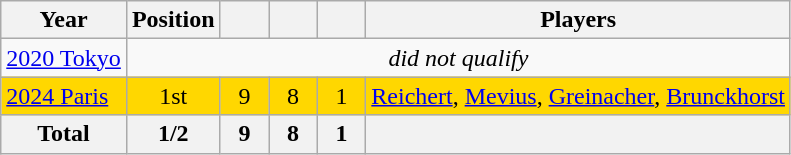<table class="wikitable" style="text-align: center;">
<tr>
<th>Year</th>
<th>Position</th>
<th width=25px></th>
<th width=25px></th>
<th width=25px></th>
<th>Players</th>
</tr>
<tr>
<td style="text-align: left;"> <a href='#'>2020 Tokyo</a></td>
<td colspan=5><em>did not qualify</em></td>
</tr>
<tr bgcolor=gold>
<td style="text-align: left;"> <a href='#'>2024 Paris</a></td>
<td>1st</td>
<td>9</td>
<td>8</td>
<td>1</td>
<td><a href='#'>Reichert</a>, <a href='#'>Mevius</a>, <a href='#'>Greinacher</a>, <a href='#'>Brunckhorst</a></td>
</tr>
<tr>
<th>Total</th>
<th>1/2</th>
<th>9</th>
<th>8</th>
<th>1</th>
<th></th>
</tr>
</table>
